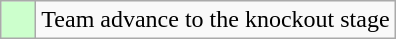<table class="wikitable">
<tr>
<td style="background:#ccffcc;">    </td>
<td>Team advance to the knockout stage</td>
</tr>
</table>
